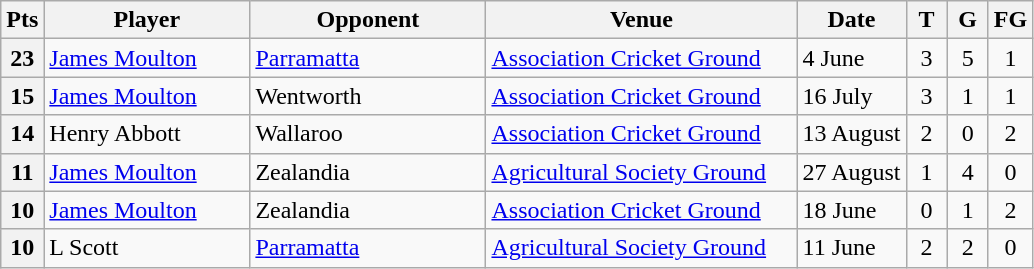<table class="wikitable" style="text-align:left;">
<tr>
<th width="20">Pts</th>
<th width="130">Player</th>
<th width="150">Opponent</th>
<th width="200">Venue</th>
<th width=""50">Date</th>
<th width="20">T</th>
<th width="20">G</th>
<th width="20">FG</th>
</tr>
<tr>
<th>23</th>
<td> <a href='#'>James Moulton</a></td>
<td> <a href='#'>Parramatta</a></td>
<td><a href='#'>Association Cricket Ground</a></td>
<td>4 June</td>
<td style="text-align:center;">3</td>
<td style="text-align:center;">5</td>
<td style="text-align:center;">1</td>
</tr>
<tr>
<th>15</th>
<td> <a href='#'>James Moulton</a></td>
<td>Wentworth</td>
<td><a href='#'>Association Cricket Ground</a></td>
<td>16 July</td>
<td style="text-align:center;">3</td>
<td style="text-align:center;">1</td>
<td style="text-align:center;">1</td>
</tr>
<tr>
<th>14</th>
<td> Henry Abbott</td>
<td> Wallaroo</td>
<td><a href='#'>Association Cricket Ground</a></td>
<td>13 August</td>
<td style="text-align:center;">2</td>
<td style="text-align:center;">0</td>
<td style="text-align:center;">2</td>
</tr>
<tr>
<th>11</th>
<td> <a href='#'>James Moulton</a></td>
<td> Zealandia</td>
<td><a href='#'>Agricultural Society Ground</a></td>
<td>27 August</td>
<td style="text-align:center;">1</td>
<td style="text-align:center;">4</td>
<td style="text-align:center;">0</td>
</tr>
<tr>
<th>10</th>
<td> <a href='#'>James Moulton</a></td>
<td> Zealandia</td>
<td><a href='#'>Association Cricket Ground</a></td>
<td>18 June</td>
<td style="text-align:center;">0</td>
<td style="text-align:center;">1</td>
<td style="text-align:center;">2</td>
</tr>
<tr>
<th>10</th>
<td> L Scott</td>
<td> <a href='#'>Parramatta</a></td>
<td><a href='#'>Agricultural Society Ground</a></td>
<td>11 June</td>
<td style="text-align:center;">2</td>
<td style="text-align:center;">2</td>
<td style="text-align:center;">0</td>
</tr>
</table>
